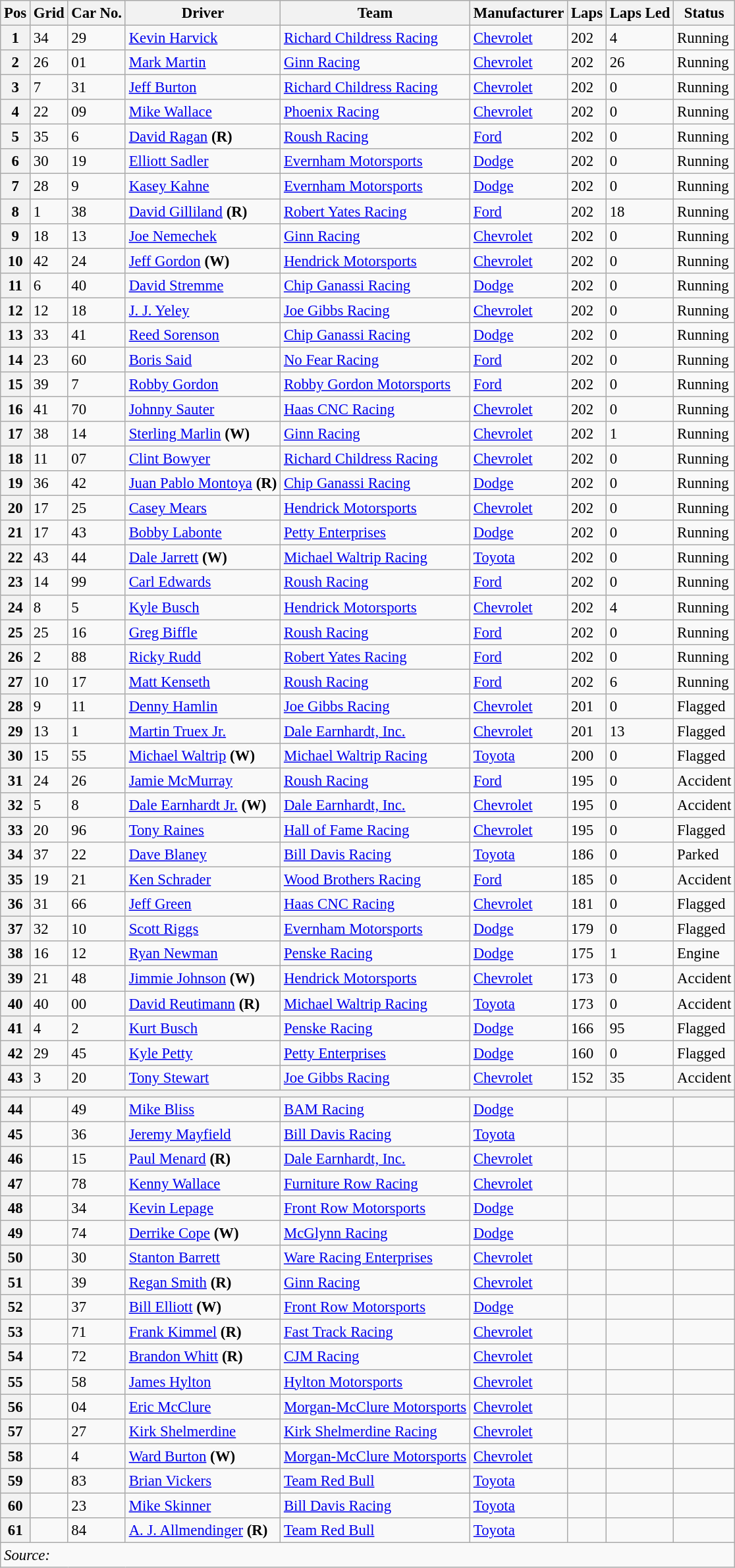<table class="sortable wikitable" style="font-size:95%">
<tr>
<th>Pos</th>
<th>Grid</th>
<th>Car No.</th>
<th>Driver</th>
<th>Team</th>
<th>Manufacturer</th>
<th>Laps</th>
<th>Laps Led</th>
<th>Status</th>
</tr>
<tr>
<th>1</th>
<td>34</td>
<td>29</td>
<td><a href='#'>Kevin Harvick</a></td>
<td><a href='#'>Richard Childress Racing</a></td>
<td><a href='#'>Chevrolet</a></td>
<td>202</td>
<td>4</td>
<td>Running</td>
</tr>
<tr>
<th>2</th>
<td>26</td>
<td>01</td>
<td><a href='#'>Mark Martin</a></td>
<td><a href='#'>Ginn Racing</a></td>
<td><a href='#'>Chevrolet</a></td>
<td>202</td>
<td>26</td>
<td>Running</td>
</tr>
<tr>
<th>3</th>
<td>7</td>
<td>31</td>
<td><a href='#'>Jeff Burton</a></td>
<td><a href='#'>Richard Childress Racing</a></td>
<td><a href='#'>Chevrolet</a></td>
<td>202</td>
<td>0</td>
<td>Running</td>
</tr>
<tr>
<th>4</th>
<td>22</td>
<td>09</td>
<td><a href='#'>Mike Wallace</a></td>
<td><a href='#'>Phoenix Racing</a></td>
<td><a href='#'>Chevrolet</a></td>
<td>202</td>
<td>0</td>
<td>Running</td>
</tr>
<tr>
<th>5</th>
<td>35</td>
<td>6</td>
<td><a href='#'>David Ragan</a> <strong>(R)</strong></td>
<td><a href='#'>Roush Racing</a></td>
<td><a href='#'>Ford</a></td>
<td>202</td>
<td>0</td>
<td>Running</td>
</tr>
<tr>
<th>6</th>
<td>30</td>
<td>19</td>
<td><a href='#'>Elliott Sadler</a></td>
<td><a href='#'>Evernham Motorsports</a></td>
<td><a href='#'>Dodge</a></td>
<td>202</td>
<td>0</td>
<td>Running</td>
</tr>
<tr>
<th>7</th>
<td>28</td>
<td>9</td>
<td><a href='#'>Kasey Kahne</a></td>
<td><a href='#'>Evernham Motorsports</a></td>
<td><a href='#'>Dodge</a></td>
<td>202</td>
<td>0</td>
<td>Running</td>
</tr>
<tr>
<th>8</th>
<td>1</td>
<td>38</td>
<td><a href='#'>David Gilliland</a> <strong>(R)</strong></td>
<td><a href='#'>Robert Yates Racing</a></td>
<td><a href='#'>Ford</a></td>
<td>202</td>
<td>18</td>
<td>Running</td>
</tr>
<tr>
<th>9</th>
<td>18</td>
<td>13</td>
<td><a href='#'>Joe Nemechek</a></td>
<td><a href='#'>Ginn Racing</a></td>
<td><a href='#'>Chevrolet</a></td>
<td>202</td>
<td>0</td>
<td>Running</td>
</tr>
<tr>
<th>10</th>
<td>42</td>
<td>24</td>
<td><a href='#'>Jeff Gordon</a> <strong>(W)</strong></td>
<td><a href='#'>Hendrick Motorsports</a></td>
<td><a href='#'>Chevrolet</a></td>
<td>202</td>
<td>0</td>
<td>Running</td>
</tr>
<tr>
<th>11</th>
<td>6</td>
<td>40</td>
<td><a href='#'>David Stremme</a></td>
<td><a href='#'>Chip Ganassi Racing</a></td>
<td><a href='#'>Dodge</a></td>
<td>202</td>
<td>0</td>
<td>Running</td>
</tr>
<tr>
<th>12</th>
<td>12</td>
<td>18</td>
<td><a href='#'>J. J. Yeley</a></td>
<td><a href='#'>Joe Gibbs Racing</a></td>
<td><a href='#'>Chevrolet</a></td>
<td>202</td>
<td>0</td>
<td>Running</td>
</tr>
<tr>
<th>13</th>
<td>33</td>
<td>41</td>
<td><a href='#'>Reed Sorenson</a></td>
<td><a href='#'>Chip Ganassi Racing</a></td>
<td><a href='#'>Dodge</a></td>
<td>202</td>
<td>0</td>
<td>Running</td>
</tr>
<tr>
<th>14</th>
<td>23</td>
<td>60</td>
<td><a href='#'>Boris Said</a></td>
<td><a href='#'>No Fear Racing</a></td>
<td><a href='#'>Ford</a></td>
<td>202</td>
<td>0</td>
<td>Running</td>
</tr>
<tr>
<th>15</th>
<td>39</td>
<td>7</td>
<td><a href='#'>Robby Gordon</a></td>
<td><a href='#'>Robby Gordon Motorsports</a></td>
<td><a href='#'>Ford</a></td>
<td>202</td>
<td>0</td>
<td>Running</td>
</tr>
<tr>
<th>16</th>
<td>41</td>
<td>70</td>
<td><a href='#'>Johnny Sauter</a></td>
<td><a href='#'>Haas CNC Racing</a></td>
<td><a href='#'>Chevrolet</a></td>
<td>202</td>
<td>0</td>
<td>Running</td>
</tr>
<tr>
<th>17</th>
<td>38</td>
<td>14</td>
<td><a href='#'>Sterling Marlin</a> <strong>(W)</strong></td>
<td><a href='#'>Ginn Racing</a></td>
<td><a href='#'>Chevrolet</a></td>
<td>202</td>
<td>1</td>
<td>Running</td>
</tr>
<tr>
<th>18</th>
<td>11</td>
<td>07</td>
<td><a href='#'>Clint Bowyer</a></td>
<td><a href='#'>Richard Childress Racing</a></td>
<td><a href='#'>Chevrolet</a></td>
<td>202</td>
<td>0</td>
<td>Running</td>
</tr>
<tr>
<th>19</th>
<td>36</td>
<td>42</td>
<td><a href='#'>Juan Pablo Montoya</a> <strong>(R)</strong></td>
<td><a href='#'>Chip Ganassi Racing</a></td>
<td><a href='#'>Dodge</a></td>
<td>202</td>
<td>0</td>
<td>Running</td>
</tr>
<tr>
<th>20</th>
<td>17</td>
<td>25</td>
<td><a href='#'>Casey Mears</a></td>
<td><a href='#'>Hendrick Motorsports</a></td>
<td><a href='#'>Chevrolet</a></td>
<td>202</td>
<td>0</td>
<td>Running</td>
</tr>
<tr>
<th>21</th>
<td>17</td>
<td>43</td>
<td><a href='#'>Bobby Labonte</a></td>
<td><a href='#'>Petty Enterprises</a></td>
<td><a href='#'>Dodge</a></td>
<td>202</td>
<td>0</td>
<td>Running</td>
</tr>
<tr>
<th>22</th>
<td>43</td>
<td>44</td>
<td><a href='#'>Dale Jarrett</a> <strong>(W)</strong></td>
<td><a href='#'>Michael Waltrip Racing</a></td>
<td><a href='#'>Toyota</a></td>
<td>202</td>
<td>0</td>
<td>Running</td>
</tr>
<tr>
<th>23</th>
<td>14</td>
<td>99</td>
<td><a href='#'>Carl Edwards</a></td>
<td><a href='#'>Roush Racing</a></td>
<td><a href='#'>Ford</a></td>
<td>202</td>
<td>0</td>
<td>Running</td>
</tr>
<tr>
<th>24</th>
<td>8</td>
<td>5</td>
<td><a href='#'>Kyle Busch</a></td>
<td><a href='#'>Hendrick Motorsports</a></td>
<td><a href='#'>Chevrolet</a></td>
<td>202</td>
<td>4</td>
<td>Running</td>
</tr>
<tr>
<th>25</th>
<td>25</td>
<td>16</td>
<td><a href='#'>Greg Biffle</a></td>
<td><a href='#'>Roush Racing</a></td>
<td><a href='#'>Ford</a></td>
<td>202</td>
<td>0</td>
<td>Running</td>
</tr>
<tr>
<th>26</th>
<td>2</td>
<td>88</td>
<td><a href='#'>Ricky Rudd</a></td>
<td><a href='#'>Robert Yates Racing</a></td>
<td><a href='#'>Ford</a></td>
<td>202</td>
<td>0</td>
<td>Running</td>
</tr>
<tr>
<th>27</th>
<td>10</td>
<td>17</td>
<td><a href='#'>Matt Kenseth</a></td>
<td><a href='#'>Roush Racing</a></td>
<td><a href='#'>Ford</a></td>
<td>202</td>
<td>6</td>
<td>Running</td>
</tr>
<tr>
<th>28</th>
<td>9</td>
<td>11</td>
<td><a href='#'>Denny Hamlin</a></td>
<td><a href='#'>Joe Gibbs Racing</a></td>
<td><a href='#'>Chevrolet</a></td>
<td>201</td>
<td>0</td>
<td>Flagged</td>
</tr>
<tr>
<th>29</th>
<td>13</td>
<td>1</td>
<td><a href='#'>Martin Truex Jr.</a></td>
<td><a href='#'>Dale Earnhardt, Inc.</a></td>
<td><a href='#'>Chevrolet</a></td>
<td>201</td>
<td>13</td>
<td>Flagged</td>
</tr>
<tr>
<th>30</th>
<td>15</td>
<td>55</td>
<td><a href='#'>Michael Waltrip</a> <strong>(W)</strong></td>
<td><a href='#'>Michael Waltrip Racing</a></td>
<td><a href='#'>Toyota</a></td>
<td>200</td>
<td>0</td>
<td>Flagged</td>
</tr>
<tr>
<th>31</th>
<td>24</td>
<td>26</td>
<td><a href='#'>Jamie McMurray</a></td>
<td><a href='#'>Roush Racing</a></td>
<td><a href='#'>Ford</a></td>
<td>195</td>
<td>0</td>
<td>Accident</td>
</tr>
<tr>
<th>32</th>
<td>5</td>
<td>8</td>
<td><a href='#'>Dale Earnhardt Jr.</a> <strong>(W)</strong></td>
<td><a href='#'>Dale Earnhardt, Inc.</a></td>
<td><a href='#'>Chevrolet</a></td>
<td>195</td>
<td>0</td>
<td>Accident</td>
</tr>
<tr>
<th>33</th>
<td>20</td>
<td>96</td>
<td><a href='#'>Tony Raines</a></td>
<td><a href='#'>Hall of Fame Racing</a></td>
<td><a href='#'>Chevrolet</a></td>
<td>195</td>
<td>0</td>
<td>Flagged</td>
</tr>
<tr>
<th>34</th>
<td>37</td>
<td>22</td>
<td><a href='#'>Dave Blaney</a></td>
<td><a href='#'>Bill Davis Racing</a></td>
<td><a href='#'>Toyota</a></td>
<td>186</td>
<td>0</td>
<td>Parked</td>
</tr>
<tr>
<th>35</th>
<td>19</td>
<td>21</td>
<td><a href='#'>Ken Schrader</a></td>
<td><a href='#'>Wood Brothers Racing</a></td>
<td><a href='#'>Ford</a></td>
<td>185</td>
<td>0</td>
<td>Accident</td>
</tr>
<tr>
<th>36</th>
<td>31</td>
<td>66</td>
<td><a href='#'>Jeff Green</a></td>
<td><a href='#'>Haas CNC Racing</a></td>
<td><a href='#'>Chevrolet</a></td>
<td>181</td>
<td>0</td>
<td>Flagged</td>
</tr>
<tr>
<th>37</th>
<td>32</td>
<td>10</td>
<td><a href='#'>Scott Riggs</a></td>
<td><a href='#'>Evernham Motorsports</a></td>
<td><a href='#'>Dodge</a></td>
<td>179</td>
<td>0</td>
<td>Flagged</td>
</tr>
<tr>
<th>38</th>
<td>16</td>
<td>12</td>
<td><a href='#'>Ryan Newman</a></td>
<td><a href='#'>Penske Racing</a></td>
<td><a href='#'>Dodge</a></td>
<td>175</td>
<td>1</td>
<td>Engine</td>
</tr>
<tr>
<th>39</th>
<td>21</td>
<td>48</td>
<td><a href='#'>Jimmie Johnson</a> <strong>(W)</strong></td>
<td><a href='#'>Hendrick Motorsports</a></td>
<td><a href='#'>Chevrolet</a></td>
<td>173</td>
<td>0</td>
<td>Accident</td>
</tr>
<tr>
<th>40</th>
<td>40</td>
<td>00</td>
<td><a href='#'>David Reutimann</a> <strong>(R)</strong></td>
<td><a href='#'>Michael Waltrip Racing</a></td>
<td><a href='#'>Toyota</a></td>
<td>173</td>
<td>0</td>
<td>Accident</td>
</tr>
<tr>
<th>41</th>
<td>4</td>
<td>2</td>
<td><a href='#'>Kurt Busch</a></td>
<td><a href='#'>Penske Racing</a></td>
<td><a href='#'>Dodge</a></td>
<td>166</td>
<td>95</td>
<td>Flagged</td>
</tr>
<tr>
<th>42</th>
<td>29</td>
<td>45</td>
<td><a href='#'>Kyle Petty</a></td>
<td><a href='#'>Petty Enterprises</a></td>
<td><a href='#'>Dodge</a></td>
<td>160</td>
<td>0</td>
<td>Flagged</td>
</tr>
<tr>
<th>43</th>
<td>3</td>
<td>20</td>
<td><a href='#'>Tony Stewart</a></td>
<td><a href='#'>Joe Gibbs Racing</a></td>
<td><a href='#'>Chevrolet</a></td>
<td>152</td>
<td>35</td>
<td>Accident</td>
</tr>
<tr>
<th colspan="10"></th>
</tr>
<tr>
<th>44</th>
<td></td>
<td>49</td>
<td><a href='#'>Mike Bliss</a></td>
<td><a href='#'>BAM Racing</a></td>
<td><a href='#'>Dodge</a></td>
<td></td>
<td></td>
<td></td>
</tr>
<tr>
<th>45</th>
<td></td>
<td>36</td>
<td><a href='#'>Jeremy Mayfield</a></td>
<td><a href='#'>Bill Davis Racing</a></td>
<td><a href='#'>Toyota</a></td>
<td></td>
<td></td>
<td></td>
</tr>
<tr>
<th>46</th>
<td></td>
<td>15</td>
<td><a href='#'>Paul Menard</a> <strong>(R)</strong></td>
<td><a href='#'>Dale Earnhardt, Inc.</a></td>
<td><a href='#'>Chevrolet</a></td>
<td></td>
<td></td>
<td></td>
</tr>
<tr>
<th>47</th>
<td></td>
<td>78</td>
<td><a href='#'>Kenny Wallace</a></td>
<td><a href='#'>Furniture Row Racing</a></td>
<td><a href='#'>Chevrolet</a></td>
<td></td>
<td></td>
<td></td>
</tr>
<tr>
<th>48</th>
<td></td>
<td>34</td>
<td><a href='#'>Kevin Lepage</a></td>
<td><a href='#'>Front Row Motorsports</a></td>
<td><a href='#'>Dodge</a></td>
<td></td>
<td></td>
<td></td>
</tr>
<tr>
<th>49</th>
<td></td>
<td>74</td>
<td><a href='#'>Derrike Cope</a> <strong>(W)</strong></td>
<td><a href='#'>McGlynn Racing</a></td>
<td><a href='#'>Dodge</a></td>
<td></td>
<td></td>
<td></td>
</tr>
<tr>
<th>50</th>
<td></td>
<td>30</td>
<td><a href='#'>Stanton Barrett</a></td>
<td><a href='#'>Ware Racing Enterprises</a></td>
<td><a href='#'>Chevrolet</a></td>
<td></td>
<td></td>
<td></td>
</tr>
<tr>
<th>51</th>
<td></td>
<td>39</td>
<td><a href='#'>Regan Smith</a> <strong>(R)</strong></td>
<td><a href='#'>Ginn Racing</a></td>
<td><a href='#'>Chevrolet</a></td>
<td></td>
<td></td>
<td></td>
</tr>
<tr>
<th>52</th>
<td></td>
<td>37</td>
<td><a href='#'>Bill Elliott</a> <strong>(W)</strong></td>
<td><a href='#'>Front Row Motorsports</a></td>
<td><a href='#'>Dodge</a></td>
<td></td>
<td></td>
<td></td>
</tr>
<tr>
<th>53</th>
<td></td>
<td>71</td>
<td><a href='#'>Frank Kimmel</a> <strong>(R)</strong></td>
<td><a href='#'>Fast Track Racing</a></td>
<td><a href='#'>Chevrolet</a></td>
<td></td>
<td></td>
<td></td>
</tr>
<tr>
<th>54</th>
<td></td>
<td>72</td>
<td><a href='#'>Brandon Whitt</a> <strong>(R)</strong></td>
<td><a href='#'>CJM Racing</a></td>
<td><a href='#'>Chevrolet</a></td>
<td></td>
<td></td>
<td></td>
</tr>
<tr>
<th>55</th>
<td></td>
<td>58</td>
<td><a href='#'>James Hylton</a></td>
<td><a href='#'>Hylton Motorsports</a></td>
<td><a href='#'>Chevrolet</a></td>
<td></td>
<td></td>
<td></td>
</tr>
<tr>
<th>56</th>
<td></td>
<td>04</td>
<td><a href='#'>Eric McClure</a></td>
<td><a href='#'>Morgan-McClure Motorsports</a></td>
<td><a href='#'>Chevrolet</a></td>
<td></td>
<td></td>
<td></td>
</tr>
<tr>
<th>57</th>
<td></td>
<td>27</td>
<td><a href='#'>Kirk Shelmerdine</a></td>
<td><a href='#'>Kirk Shelmerdine Racing</a></td>
<td><a href='#'>Chevrolet</a></td>
<td></td>
<td></td>
<td></td>
</tr>
<tr>
<th>58</th>
<td></td>
<td>4</td>
<td><a href='#'>Ward Burton</a> <strong>(W)</strong></td>
<td><a href='#'>Morgan-McClure Motorsports</a></td>
<td><a href='#'>Chevrolet</a></td>
<td></td>
<td></td>
<td></td>
</tr>
<tr>
<th>59</th>
<td></td>
<td>83</td>
<td><a href='#'>Brian Vickers</a></td>
<td><a href='#'>Team Red Bull</a></td>
<td><a href='#'>Toyota</a></td>
<td></td>
<td></td>
<td></td>
</tr>
<tr>
<th>60</th>
<td></td>
<td>23</td>
<td><a href='#'>Mike Skinner</a></td>
<td><a href='#'>Bill Davis Racing</a></td>
<td><a href='#'>Toyota</a></td>
<td></td>
<td></td>
<td></td>
</tr>
<tr>
<th>61</th>
<td></td>
<td>84</td>
<td><a href='#'>A. J. Allmendinger</a> <strong>(R)</strong></td>
<td><a href='#'>Team Red Bull</a></td>
<td><a href='#'>Toyota</a></td>
<td></td>
<td></td>
<td></td>
</tr>
<tr class="sortbottom">
<td colspan="10"><em>Source:</em></td>
</tr>
</table>
